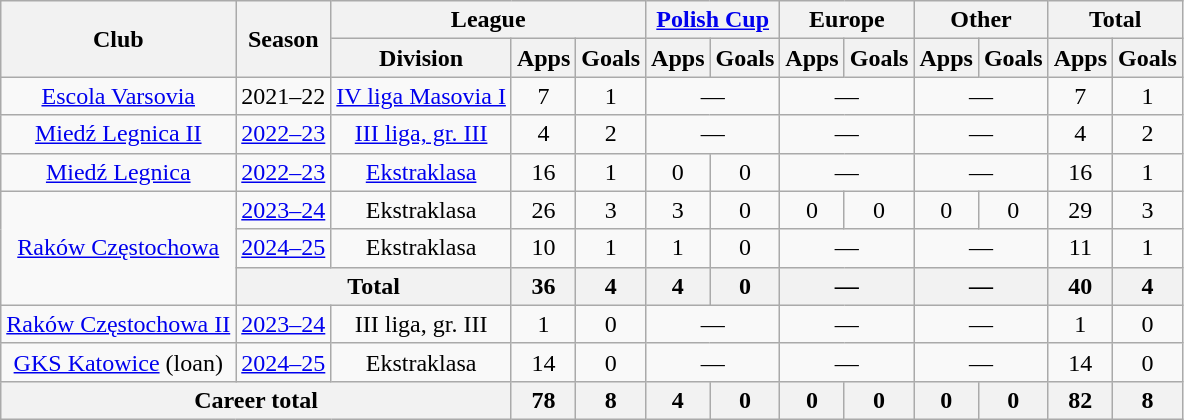<table class="wikitable" style="text-align: center;">
<tr>
<th rowspan="2">Club</th>
<th rowspan="2">Season</th>
<th colspan="3">League</th>
<th colspan="2"><a href='#'>Polish Cup</a></th>
<th colspan="2">Europe</th>
<th colspan="2">Other</th>
<th colspan="2">Total</th>
</tr>
<tr>
<th>Division</th>
<th>Apps</th>
<th>Goals</th>
<th>Apps</th>
<th>Goals</th>
<th>Apps</th>
<th>Goals</th>
<th>Apps</th>
<th>Goals</th>
<th>Apps</th>
<th>Goals</th>
</tr>
<tr>
<td><a href='#'>Escola Varsovia</a></td>
<td>2021–22</td>
<td><a href='#'>IV liga Masovia I</a></td>
<td>7</td>
<td>1</td>
<td colspan="2">—</td>
<td colspan="2">—</td>
<td colspan="2">—</td>
<td>7</td>
<td>1</td>
</tr>
<tr>
<td><a href='#'>Miedź Legnica II</a></td>
<td><a href='#'>2022–23</a></td>
<td><a href='#'>III liga, gr. III</a></td>
<td>4</td>
<td>2</td>
<td colspan="2">—</td>
<td colspan="2">—</td>
<td colspan="2">—</td>
<td>4</td>
<td>2</td>
</tr>
<tr>
<td><a href='#'>Miedź Legnica</a></td>
<td><a href='#'>2022–23</a></td>
<td><a href='#'>Ekstraklasa</a></td>
<td>16</td>
<td>1</td>
<td>0</td>
<td>0</td>
<td colspan="2">—</td>
<td colspan="2">—</td>
<td>16</td>
<td>1</td>
</tr>
<tr>
<td rowspan="3"><a href='#'>Raków Częstochowa</a></td>
<td><a href='#'>2023–24</a></td>
<td>Ekstraklasa</td>
<td>26</td>
<td>3</td>
<td>3</td>
<td>0</td>
<td>0</td>
<td>0</td>
<td>0</td>
<td>0</td>
<td>29</td>
<td>3</td>
</tr>
<tr>
<td><a href='#'>2024–25</a></td>
<td>Ekstraklasa</td>
<td>10</td>
<td>1</td>
<td>1</td>
<td>0</td>
<td colspan="2">—</td>
<td colspan="2">—</td>
<td>11</td>
<td>1</td>
</tr>
<tr>
<th colspan="2">Total</th>
<th>36</th>
<th>4</th>
<th>4</th>
<th>0</th>
<th colspan="2">—</th>
<th colspan="2">—</th>
<th>40</th>
<th>4</th>
</tr>
<tr>
<td><a href='#'>Raków Częstochowa II</a></td>
<td><a href='#'>2023–24</a></td>
<td>III liga, gr. III</td>
<td>1</td>
<td>0</td>
<td colspan="2">—</td>
<td colspan="2">—</td>
<td colspan="2">—</td>
<td>1</td>
<td>0</td>
</tr>
<tr>
<td><a href='#'>GKS Katowice</a> (loan)</td>
<td><a href='#'>2024–25</a></td>
<td>Ekstraklasa</td>
<td>14</td>
<td>0</td>
<td colspan="2">—</td>
<td colspan="2">—</td>
<td colspan="2">—</td>
<td>14</td>
<td>0</td>
</tr>
<tr>
<th colspan="3">Career total</th>
<th>78</th>
<th>8</th>
<th>4</th>
<th>0</th>
<th>0</th>
<th>0</th>
<th>0</th>
<th>0</th>
<th>82</th>
<th>8</th>
</tr>
</table>
